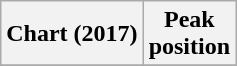<table class="wikitable sortable plainrowheaders">
<tr>
<th>Chart (2017)</th>
<th>Peak<br>position</th>
</tr>
<tr>
</tr>
</table>
